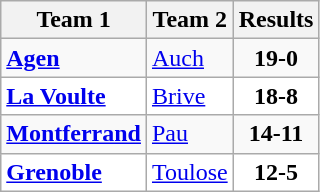<table class="wikitable">
<tr>
<th>Team 1</th>
<th>Team 2</th>
<th>Results</th>
</tr>
<tr>
<td><strong><a href='#'>Agen</a></strong></td>
<td><a href='#'>Auch</a></td>
<td align="center"><strong>19-0</strong></td>
</tr>
<tr bgcolor="white">
<td><strong><a href='#'>La Voulte</a></strong></td>
<td><a href='#'>Brive</a></td>
<td align="center"><strong>18-8</strong></td>
</tr>
<tr>
<td><strong><a href='#'>Montferrand</a></strong></td>
<td><a href='#'>Pau</a></td>
<td align="center"><strong>14-11</strong></td>
</tr>
<tr bgcolor="white">
<td><strong><a href='#'>Grenoble</a></strong></td>
<td><a href='#'>Toulose</a></td>
<td align="center"><strong>12-5</strong></td>
</tr>
</table>
